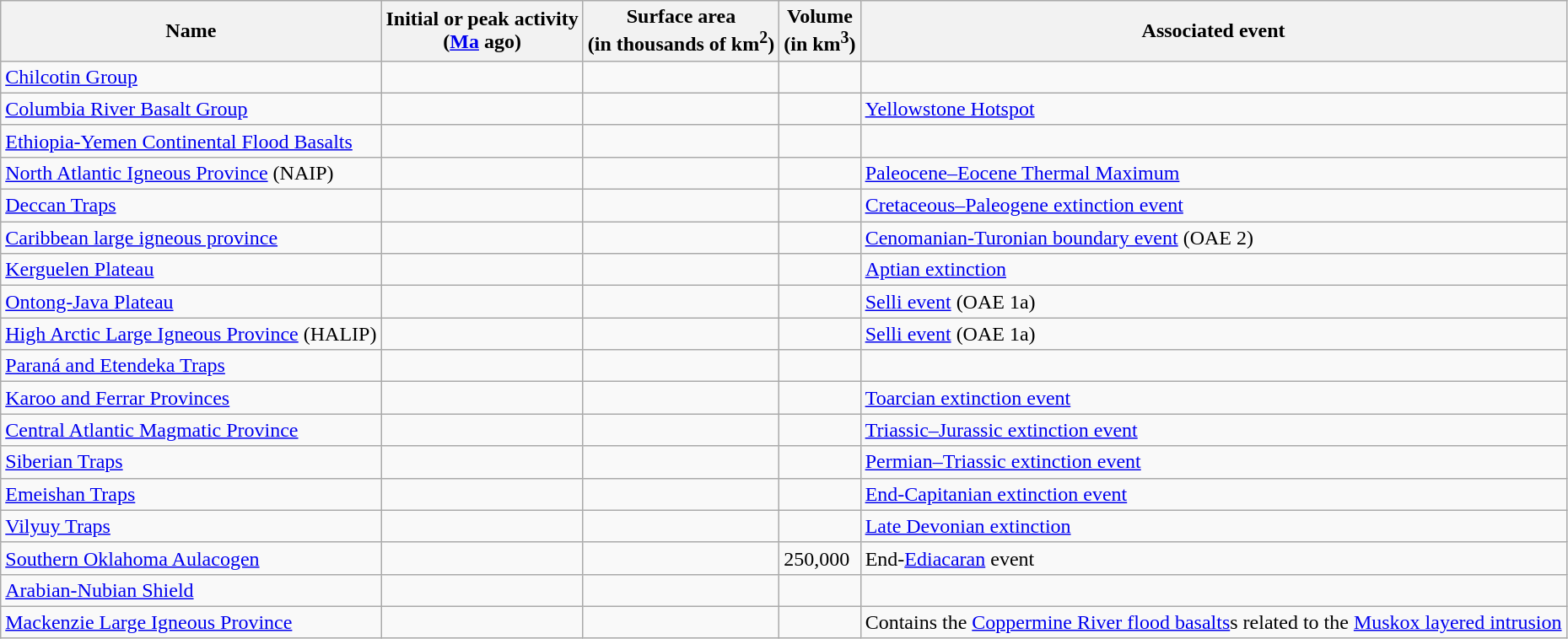<table class="wikitable sortable">
<tr>
<th>Name</th>
<th>Initial or peak activity<br>(<a href='#'>Ma</a> ago)</th>
<th>Surface area<br>(in thousands of km<sup>2</sup>)</th>
<th>Volume<br>(in km<sup>3</sup>)</th>
<th>Associated event</th>
</tr>
<tr>
<td><a href='#'>Chilcotin Group</a></td>
<td></td>
<td></td>
<td></td>
<td></td>
</tr>
<tr>
<td><a href='#'>Columbia River Basalt Group</a></td>
<td></td>
<td></td>
<td></td>
<td><a href='#'>Yellowstone Hotspot</a></td>
</tr>
<tr>
<td><a href='#'>Ethiopia-Yemen Continental Flood Basalts</a></td>
<td></td>
<td></td>
<td></td>
<td></td>
</tr>
<tr>
<td><a href='#'>North Atlantic Igneous Province</a> (NAIP)</td>
<td></td>
<td></td>
<td></td>
<td><a href='#'>Paleocene–Eocene Thermal Maximum</a></td>
</tr>
<tr>
<td><a href='#'>Deccan Traps</a></td>
<td></td>
<td></td>
<td></td>
<td><a href='#'>Cretaceous–Paleogene extinction event</a></td>
</tr>
<tr>
<td><a href='#'>Caribbean large igneous province</a></td>
<td></td>
<td></td>
<td></td>
<td><a href='#'>Cenomanian-Turonian boundary event</a> (OAE 2)</td>
</tr>
<tr>
<td><a href='#'>Kerguelen Plateau</a></td>
<td></td>
<td></td>
<td></td>
<td><a href='#'>Aptian extinction</a></td>
</tr>
<tr>
<td><a href='#'>Ontong-Java Plateau</a></td>
<td></td>
<td></td>
<td></td>
<td><a href='#'>Selli event</a> (OAE 1a)</td>
</tr>
<tr>
<td><a href='#'>High Arctic Large Igneous Province</a> (HALIP)</td>
<td></td>
<td></td>
<td></td>
<td><a href='#'>Selli event</a> (OAE 1a) </td>
</tr>
<tr>
<td><a href='#'>Paraná and Etendeka Traps</a></td>
<td></td>
<td></td>
<td></td>
<td></td>
</tr>
<tr>
<td><a href='#'>Karoo and Ferrar Provinces</a></td>
<td></td>
<td></td>
<td></td>
<td><a href='#'>Toarcian extinction event</a></td>
</tr>
<tr>
<td><a href='#'>Central Atlantic Magmatic Province</a></td>
<td></td>
<td></td>
<td></td>
<td><a href='#'>Triassic–Jurassic extinction event</a></td>
</tr>
<tr>
<td><a href='#'>Siberian Traps</a></td>
<td></td>
<td></td>
<td></td>
<td><a href='#'>Permian–Triassic extinction event</a></td>
</tr>
<tr>
<td><a href='#'>Emeishan Traps</a></td>
<td></td>
<td></td>
<td></td>
<td><a href='#'>End-Capitanian extinction event</a></td>
</tr>
<tr>
<td><a href='#'>Vilyuy Traps</a></td>
<td></td>
<td></td>
<td></td>
<td><a href='#'>Late Devonian extinction</a></td>
</tr>
<tr>
<td><a href='#'>Southern Oklahoma Aulacogen</a></td>
<td></td>
<td></td>
<td>250,000</td>
<td>End-<a href='#'>Ediacaran</a> event</td>
</tr>
<tr>
<td><a href='#'>Arabian-Nubian Shield</a></td>
<td></td>
<td></td>
<td></td>
<td></td>
</tr>
<tr>
<td><a href='#'>Mackenzie Large Igneous Province</a></td>
<td></td>
<td></td>
<td></td>
<td>Contains the <a href='#'>Coppermine River flood basalts</a>s related to the <a href='#'>Muskox layered intrusion</a></td>
</tr>
</table>
